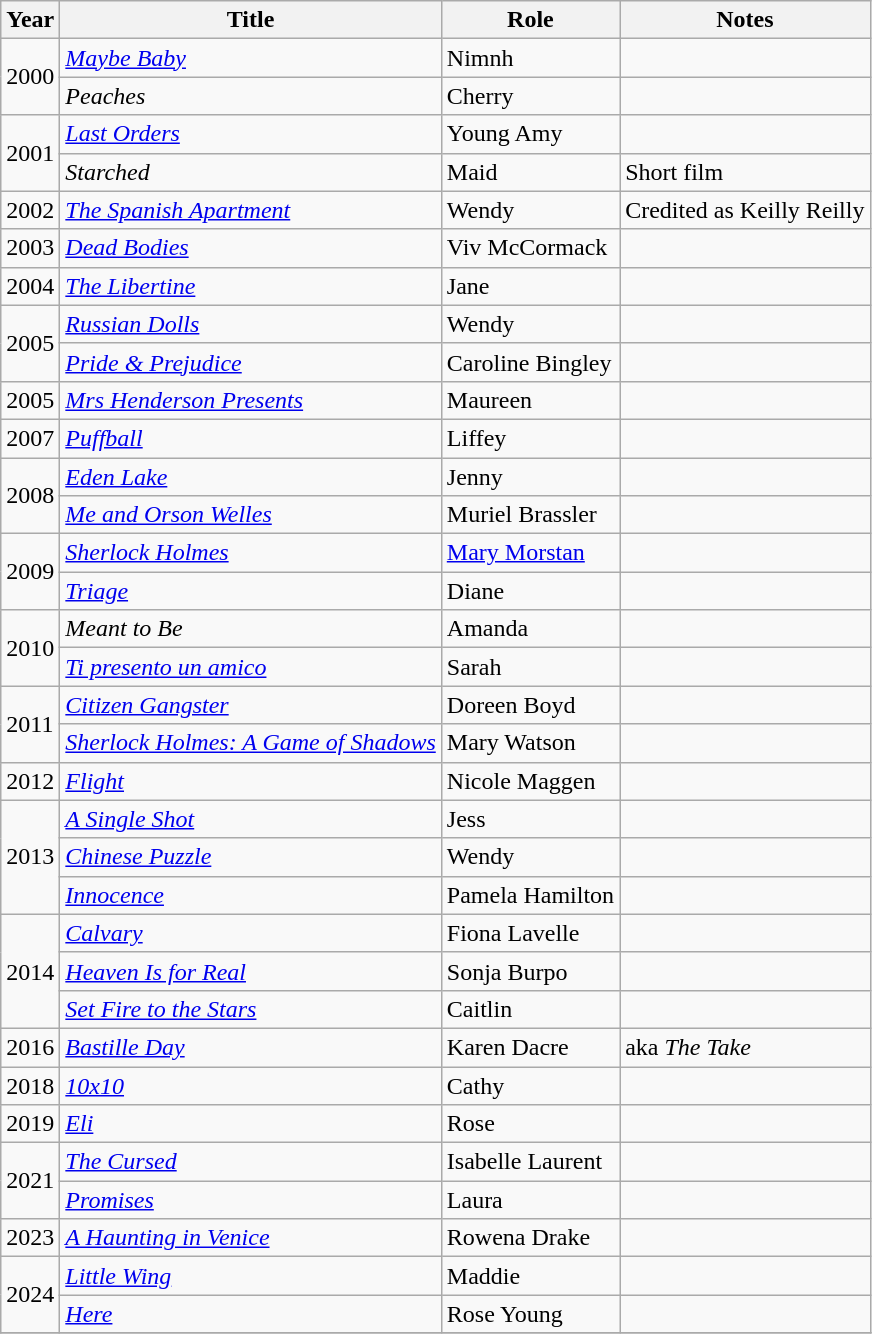<table class="wikitable sortable">
<tr>
<th>Year</th>
<th>Title</th>
<th>Role</th>
<th class="unsortable">Notes</th>
</tr>
<tr>
<td rowspan="2">2000</td>
<td><em><a href='#'>Maybe Baby</a></em></td>
<td>Nimnh</td>
<td></td>
</tr>
<tr>
<td><em>Peaches</em></td>
<td>Cherry</td>
<td></td>
</tr>
<tr>
<td rowspan="2">2001</td>
<td><em><a href='#'>Last Orders</a></em></td>
<td>Young Amy</td>
<td></td>
</tr>
<tr>
<td><em>Starched</em></td>
<td>Maid</td>
<td>Short film</td>
</tr>
<tr>
<td>2002</td>
<td><em><a href='#'>The Spanish Apartment</a></em></td>
<td>Wendy</td>
<td>Credited as Keilly Reilly</td>
</tr>
<tr>
<td>2003</td>
<td><em><a href='#'>Dead Bodies</a></em></td>
<td>Viv McCormack</td>
<td></td>
</tr>
<tr>
<td>2004</td>
<td><em><a href='#'>The Libertine</a></em></td>
<td>Jane</td>
<td></td>
</tr>
<tr>
<td rowspan="2">2005</td>
<td><em><a href='#'>Russian Dolls</a></em></td>
<td>Wendy</td>
<td></td>
</tr>
<tr>
<td><em><a href='#'>Pride & Prejudice</a></em></td>
<td>Caroline Bingley</td>
<td></td>
</tr>
<tr>
<td>2005</td>
<td><em><a href='#'>Mrs Henderson Presents</a></em></td>
<td>Maureen</td>
<td></td>
</tr>
<tr>
<td>2007</td>
<td><em><a href='#'>Puffball</a></em></td>
<td>Liffey</td>
<td></td>
</tr>
<tr>
<td rowspan="2">2008</td>
<td><em><a href='#'>Eden Lake</a></em></td>
<td>Jenny</td>
<td></td>
</tr>
<tr>
<td><em><a href='#'>Me and Orson Welles</a></em></td>
<td>Muriel Brassler</td>
<td></td>
</tr>
<tr>
<td rowspan="2">2009</td>
<td><em><a href='#'>Sherlock Holmes</a></em></td>
<td><a href='#'>Mary Morstan</a></td>
<td></td>
</tr>
<tr>
<td><em><a href='#'>Triage</a></em></td>
<td>Diane</td>
<td></td>
</tr>
<tr>
<td rowspan="2">2010</td>
<td><em>Meant to Be</em></td>
<td>Amanda</td>
<td></td>
</tr>
<tr>
<td><em><a href='#'>Ti presento un amico</a></em></td>
<td>Sarah</td>
<td></td>
</tr>
<tr>
<td rowspan="2">2011</td>
<td><em><a href='#'>Citizen Gangster</a></em></td>
<td>Doreen Boyd</td>
<td></td>
</tr>
<tr>
<td><em><a href='#'>Sherlock Holmes: A Game of Shadows</a></em></td>
<td>Mary Watson</td>
<td></td>
</tr>
<tr>
<td>2012</td>
<td><em><a href='#'>Flight</a></em></td>
<td>Nicole Maggen</td>
<td></td>
</tr>
<tr>
<td rowspan="3">2013</td>
<td><em><a href='#'>A Single Shot</a></em></td>
<td>Jess</td>
<td></td>
</tr>
<tr>
<td><em><a href='#'>Chinese Puzzle</a></em></td>
<td>Wendy</td>
<td></td>
</tr>
<tr>
<td><em><a href='#'>Innocence</a></em></td>
<td>Pamela Hamilton</td>
<td></td>
</tr>
<tr>
<td rowspan="3">2014</td>
<td><em><a href='#'>Calvary</a></em></td>
<td>Fiona Lavelle</td>
<td></td>
</tr>
<tr>
<td><em><a href='#'>Heaven Is for Real</a></em></td>
<td>Sonja Burpo</td>
<td></td>
</tr>
<tr>
<td><em><a href='#'>Set Fire to the Stars</a></em></td>
<td>Caitlin</td>
<td></td>
</tr>
<tr>
<td>2016</td>
<td><em><a href='#'>Bastille Day</a></em></td>
<td>Karen Dacre</td>
<td>aka <em>The Take</em></td>
</tr>
<tr>
<td>2018</td>
<td><em><a href='#'>10x10</a></em></td>
<td>Cathy</td>
<td></td>
</tr>
<tr>
<td>2019</td>
<td><em><a href='#'>Eli</a></em></td>
<td>Rose</td>
<td></td>
</tr>
<tr>
<td rowspan="2">2021</td>
<td><em><a href='#'>The Cursed</a></em></td>
<td>Isabelle Laurent</td>
<td></td>
</tr>
<tr>
<td><em><a href='#'>Promises</a></em></td>
<td>Laura</td>
<td></td>
</tr>
<tr>
<td>2023</td>
<td><em><a href='#'>A Haunting in Venice</a></em></td>
<td>Rowena Drake</td>
<td></td>
</tr>
<tr>
<td rowspan="2">2024</td>
<td><em><a href='#'>Little Wing</a></em></td>
<td>Maddie</td>
<td></td>
</tr>
<tr>
<td><em><a href='#'>Here</a></em></td>
<td>Rose Young</td>
<td></td>
</tr>
<tr>
</tr>
</table>
